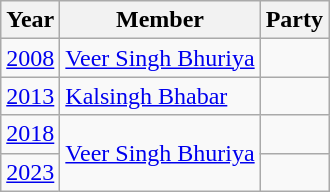<table class="wikitable sortable">
<tr>
<th>Year</th>
<th>Member</th>
<th colspan=2>Party</th>
</tr>
<tr>
<td><a href='#'>2008</a></td>
<td><a href='#'>Veer Singh Bhuriya</a></td>
<td></td>
</tr>
<tr>
<td><a href='#'>2013</a></td>
<td><a href='#'>Kalsingh Bhabar</a></td>
<td></td>
</tr>
<tr>
<td><a href='#'>2018</a></td>
<td rowspan=2><a href='#'>Veer Singh Bhuriya</a></td>
<td></td>
</tr>
<tr>
<td><a href='#'>2023</a></td>
</tr>
</table>
